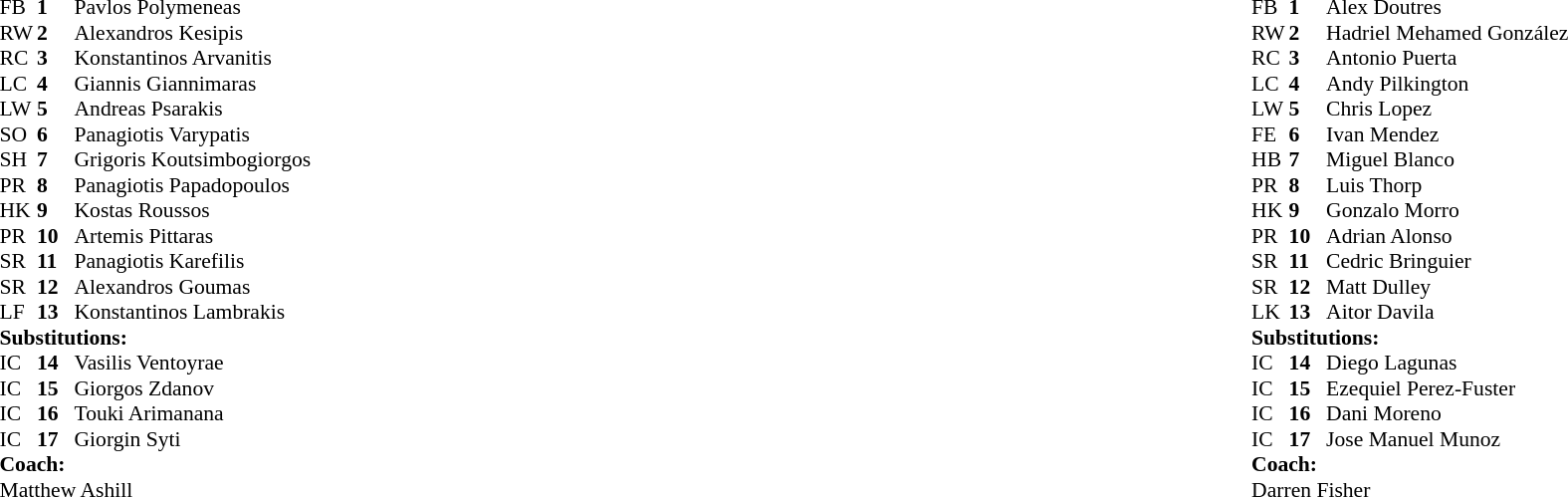<table width="100%">
<tr>
<td valign="top" width="50%"><br><table style="font-size: 90%" cellspacing="0" cellpadding="0">
<tr>
<th width="25"></th>
<th width="25"></th>
</tr>
<tr>
<td>FB</td>
<td><strong>1</strong></td>
<td>Pavlos Polymeneas</td>
</tr>
<tr>
<td>RW</td>
<td><strong>2</strong></td>
<td>Alexandros Kesipis</td>
</tr>
<tr>
<td>RC</td>
<td><strong>3</strong></td>
<td>Konstantinos Arvanitis</td>
</tr>
<tr>
<td>LC</td>
<td><strong>4</strong></td>
<td>Giannis Giannimaras</td>
</tr>
<tr>
<td>LW</td>
<td><strong>5</strong></td>
<td>Andreas Psarakis</td>
</tr>
<tr>
<td>SO</td>
<td><strong>6</strong></td>
<td>Panagiotis Varypatis</td>
</tr>
<tr>
<td>SH</td>
<td><strong>7</strong></td>
<td>Grigoris Koutsimbogiorgos</td>
</tr>
<tr>
<td>PR</td>
<td><strong>8</strong></td>
<td>Panagiotis Papadopoulos</td>
</tr>
<tr>
<td>HK</td>
<td><strong>9</strong></td>
<td>Kostas Roussos</td>
</tr>
<tr>
<td>PR</td>
<td><strong>10</strong></td>
<td>Artemis Pittaras</td>
</tr>
<tr>
<td>SR</td>
<td><strong>11</strong></td>
<td>Panagiotis Karefilis</td>
</tr>
<tr>
<td>SR</td>
<td><strong>12</strong></td>
<td>Alexandros Goumas</td>
</tr>
<tr>
<td>LF</td>
<td><strong>13</strong></td>
<td>Konstantinos Lambrakis</td>
</tr>
<tr>
<td colspan=3><strong>Substitutions:</strong></td>
</tr>
<tr>
<td>IC</td>
<td><strong>14</strong></td>
<td>Vasilis Ventoyrae</td>
</tr>
<tr>
<td>IC</td>
<td><strong>15</strong></td>
<td>Giorgos Zdanov</td>
</tr>
<tr>
<td>IC</td>
<td><strong>16</strong></td>
<td>Touki Arimanana</td>
</tr>
<tr>
<td>IC</td>
<td><strong>17</strong></td>
<td>Giorgin Syti</td>
</tr>
<tr>
<td colspan=3><strong>Coach:</strong></td>
</tr>
<tr>
<td colspan="4">Matthew Ashill</td>
</tr>
</table>
</td>
<td valign="top" width="50%"><br><table style="font-size: 90%" cellspacing="0" cellpadding="0" align="center">
<tr>
<th width="25"></th>
<th width="25"></th>
</tr>
<tr>
<td>FB</td>
<td><strong>1</strong></td>
<td>Alex Doutres</td>
</tr>
<tr>
<td>RW</td>
<td><strong>2</strong></td>
<td>Hadriel Mehamed González</td>
</tr>
<tr>
<td>RC</td>
<td><strong>3</strong></td>
<td>Antonio Puerta</td>
</tr>
<tr>
<td>LC</td>
<td><strong>4</strong></td>
<td>Andy Pilkington</td>
</tr>
<tr>
<td>LW</td>
<td><strong>5</strong></td>
<td>Chris Lopez</td>
</tr>
<tr>
<td>FE</td>
<td><strong>6</strong></td>
<td>Ivan Mendez</td>
</tr>
<tr>
<td>HB</td>
<td><strong>7</strong></td>
<td>Miguel Blanco</td>
</tr>
<tr>
<td>PR</td>
<td><strong>8</strong></td>
<td>Luis Thorp</td>
</tr>
<tr>
<td>HK</td>
<td><strong>9</strong></td>
<td>Gonzalo Morro</td>
</tr>
<tr>
<td>PR</td>
<td><strong>10</strong></td>
<td>Adrian Alonso</td>
</tr>
<tr>
<td>SR</td>
<td><strong>11</strong></td>
<td>Cedric Bringuier</td>
</tr>
<tr>
<td>SR</td>
<td><strong>12</strong></td>
<td>Matt Dulley</td>
</tr>
<tr>
<td>LK</td>
<td><strong>13</strong></td>
<td>Aitor Davila</td>
</tr>
<tr>
<td colspan=3><strong>Substitutions:</strong></td>
</tr>
<tr>
<td>IC</td>
<td><strong>14</strong></td>
<td>Diego Lagunas</td>
</tr>
<tr>
<td>IC</td>
<td><strong>15</strong></td>
<td>Ezequiel Perez-Fuster</td>
</tr>
<tr>
<td>IC</td>
<td><strong>16</strong></td>
<td>Dani Moreno</td>
</tr>
<tr>
<td>IC</td>
<td><strong>17</strong></td>
<td>Jose Manuel Munoz</td>
</tr>
<tr>
<td colspan=3><strong>Coach:</strong></td>
</tr>
<tr>
<td colspan="4">Darren Fisher</td>
</tr>
</table>
</td>
</tr>
</table>
